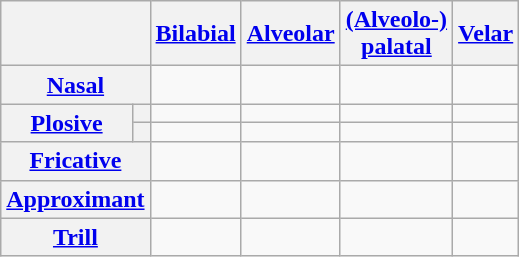<table class="wikitable" style="text-align:center">
<tr>
<th colspan=2></th>
<th><a href='#'>Bilabial</a></th>
<th><a href='#'>Alveolar</a></th>
<th><a href='#'>(Alveolo-)<br>palatal</a></th>
<th><a href='#'>Velar</a></th>
</tr>
<tr>
<th colspan=2><a href='#'>Nasal</a></th>
<td></td>
<td></td>
<td></td>
<td></td>
</tr>
<tr>
<th rowspan=2><a href='#'>Plosive</a></th>
<th></th>
<td></td>
<td></td>
<td></td>
<td></td>
</tr>
<tr>
<th></th>
<td></td>
<td></td>
<td></td>
<td></td>
</tr>
<tr>
<th colspan=2><a href='#'>Fricative</a></th>
<td></td>
<td></td>
<td> </td>
<td> </td>
</tr>
<tr>
<th colspan=2><a href='#'>Approximant</a></th>
<td></td>
<td></td>
<td> </td>
<td></td>
</tr>
<tr>
<th colspan=2><a href='#'>Trill</a></th>
<td></td>
<td></td>
<td></td>
<td></td>
</tr>
</table>
